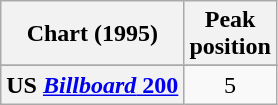<table class="wikitable sortable plainrowheaders">
<tr>
<th scope="col">Chart (1995)</th>
<th scope="col">Peak<br>position</th>
</tr>
<tr>
</tr>
<tr>
</tr>
<tr>
</tr>
<tr>
</tr>
<tr>
</tr>
<tr>
</tr>
<tr>
</tr>
<tr>
</tr>
<tr>
</tr>
<tr>
</tr>
<tr>
</tr>
<tr>
</tr>
<tr>
</tr>
<tr>
<th scope="row">US <a href='#'><em>Billboard</em> 200</a></th>
<td align="center">5</td>
</tr>
</table>
